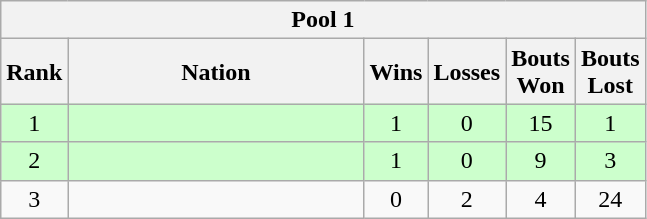<table class="wikitable" style="text-align:center">
<tr>
<th colspan=6 align=center><strong>Pool 1</strong></th>
</tr>
<tr>
<th width="20">Rank</th>
<th width="190">Nation</th>
<th width="20">Wins</th>
<th width="20">Losses</th>
<th width="20">Bouts Won</th>
<th width="20">Bouts Lost</th>
</tr>
<tr bgcolor=ccffcc>
<td>1</td>
<td align=left></td>
<td>1</td>
<td>0</td>
<td>15</td>
<td>1</td>
</tr>
<tr bgcolor=ccffcc>
<td>2</td>
<td align=left></td>
<td>1</td>
<td>0</td>
<td>9</td>
<td>3</td>
</tr>
<tr>
<td>3</td>
<td align=left></td>
<td>0</td>
<td>2</td>
<td>4</td>
<td>24</td>
</tr>
</table>
